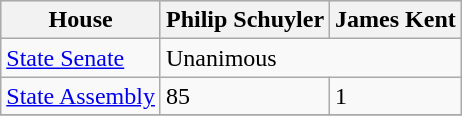<table class=wikitable>
<tr bgcolor=lightgrey>
<th>House</th>
<th>Philip Schuyler</th>
<th>James Kent</th>
</tr>
<tr>
<td><a href='#'>State Senate</a></td>
<td colspan="2">Unanimous</td>
</tr>
<tr>
<td><a href='#'>State Assembly</a></td>
<td>85</td>
<td>1</td>
</tr>
<tr>
</tr>
</table>
